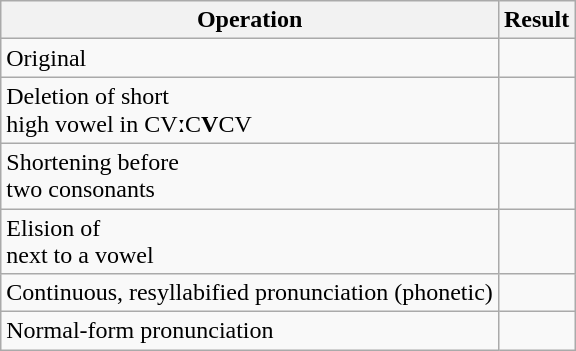<table class="wikitable">
<tr>
<th>Operation</th>
<th>Result</th>
</tr>
<tr>
<td>Original</td>
<td></td>
</tr>
<tr>
<td>Deletion of short<br>high vowel in CVːC<strong>V</strong>CV</td>
<td></td>
</tr>
<tr>
<td>Shortening before<br>two consonants</td>
<td></td>
</tr>
<tr>
<td>Elision of <br>next to a vowel</td>
<td></td>
</tr>
<tr>
<td>Continuous, resyllabified pronunciation (phonetic)</td>
<td></td>
</tr>
<tr>
<td>Normal-form pronunciation</td>
<td></td>
</tr>
</table>
